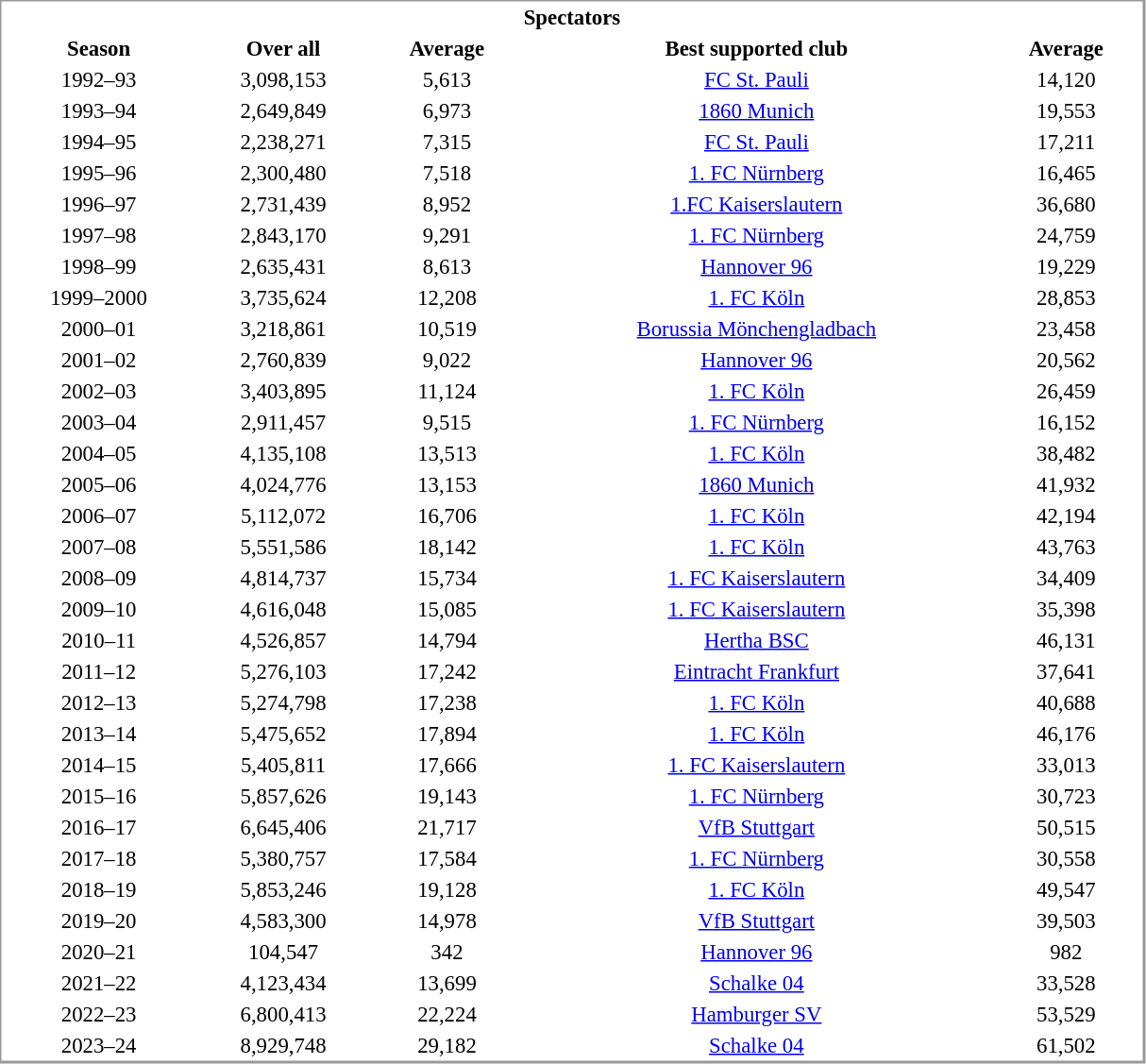<table cellpadding="2" cellspacing="0" style="margin:1em 0; border:1px solid #999; border-right-width:2px; border-bottom-width:2px; width:64%; font-size:95%;">
<tr>
<th colspan="5">Spectators</th>
</tr>
<tr style="text-align:center;">
<td><strong>Season</strong></td>
<td><strong>Over all</strong></td>
<td><strong>Average</strong></td>
<td><strong>Best supported club</strong></td>
<td><strong>Average</strong></td>
</tr>
<tr>
<td style="text-align:center;">1992–93</td>
<td style="text-align:center;">3,098,153</td>
<td style="text-align:center;">5,613</td>
<td style="text-align:center;"><a href='#'>FC St. Pauli</a></td>
<td style="text-align:center;">14,120</td>
</tr>
<tr>
<td style="text-align:center;">1993–94</td>
<td style="text-align:center;">2,649,849</td>
<td style="text-align:center;">6,973</td>
<td style="text-align:center;"><a href='#'>1860 Munich</a></td>
<td style="text-align:center;">19,553</td>
</tr>
<tr>
<td style="text-align:center;">1994–95</td>
<td style="text-align:center;">2,238,271</td>
<td style="text-align:center;">7,315</td>
<td style="text-align:center;"><a href='#'>FC St. Pauli</a></td>
<td style="text-align:center;">17,211</td>
</tr>
<tr>
<td style="text-align:center;">1995–96</td>
<td style="text-align:center;">2,300,480</td>
<td style="text-align:center;">7,518</td>
<td style="text-align:center;"><a href='#'>1. FC Nürnberg</a></td>
<td style="text-align:center;">16,465</td>
</tr>
<tr>
<td style="text-align:center;">1996–97</td>
<td style="text-align:center;">2,731,439</td>
<td style="text-align:center;">8,952</td>
<td style="text-align:center;"><a href='#'>1.FC Kaiserslautern</a></td>
<td style="text-align:center;">36,680</td>
</tr>
<tr>
<td style="text-align:center;">1997–98</td>
<td style="text-align:center;">2,843,170</td>
<td style="text-align:center;">9,291</td>
<td style="text-align:center;"><a href='#'>1. FC Nürnberg</a></td>
<td style="text-align:center;">24,759</td>
</tr>
<tr>
<td style="text-align:center;">1998–99</td>
<td style="text-align:center;">2,635,431</td>
<td style="text-align:center;">8,613</td>
<td style="text-align:center;"><a href='#'>Hannover 96</a></td>
<td style="text-align:center;">19,229</td>
</tr>
<tr>
<td style="text-align:center;">1999–2000</td>
<td style="text-align:center;">3,735,624</td>
<td style="text-align:center;">12,208</td>
<td style="text-align:center;"><a href='#'>1. FC Köln</a></td>
<td style="text-align:center;">28,853</td>
</tr>
<tr>
<td style="text-align:center;">2000–01</td>
<td style="text-align:center;">3,218,861</td>
<td style="text-align:center;">10,519</td>
<td style="text-align:center;"><a href='#'>Borussia Mönchengladbach</a></td>
<td style="text-align:center;">23,458</td>
</tr>
<tr>
<td style="text-align:center;">2001–02</td>
<td style="text-align:center;">2,760,839</td>
<td style="text-align:center;">9,022</td>
<td style="text-align:center;"><a href='#'>Hannover 96</a></td>
<td style="text-align:center;">20,562</td>
</tr>
<tr>
<td style="text-align:center;">2002–03</td>
<td style="text-align:center;">3,403,895</td>
<td style="text-align:center;">11,124</td>
<td style="text-align:center;"><a href='#'>1. FC Köln</a></td>
<td style="text-align:center;">26,459</td>
</tr>
<tr>
<td style="text-align:center;">2003–04</td>
<td style="text-align:center;">2,911,457</td>
<td style="text-align:center;">9,515</td>
<td style="text-align:center;"><a href='#'>1. FC Nürnberg</a></td>
<td style="text-align:center;">16,152</td>
</tr>
<tr>
<td style="text-align:center;">2004–05</td>
<td style="text-align:center;">4,135,108</td>
<td style="text-align:center;">13,513</td>
<td style="text-align:center;"><a href='#'>1. FC Köln</a></td>
<td style="text-align:center;">38,482</td>
</tr>
<tr>
<td style="text-align:center;">2005–06</td>
<td style="text-align:center;">4,024,776</td>
<td style="text-align:center;">13,153</td>
<td style="text-align:center;"><a href='#'>1860 Munich</a></td>
<td style="text-align:center;">41,932</td>
</tr>
<tr>
<td style="text-align:center;">2006–07</td>
<td style="text-align:center;">5,112,072</td>
<td style="text-align:center;">16,706</td>
<td style="text-align:center;"><a href='#'>1. FC Köln</a></td>
<td style="text-align:center;">42,194</td>
</tr>
<tr>
<td style="text-align:center;">2007–08</td>
<td style="text-align:center;">5,551,586</td>
<td style="text-align:center;">18,142</td>
<td style="text-align:center;"><a href='#'>1. FC Köln</a></td>
<td style="text-align:center;">43,763</td>
</tr>
<tr>
<td style="text-align:center;">2008–09</td>
<td style="text-align:center;">4,814,737</td>
<td style="text-align:center;">15,734</td>
<td style="text-align:center;"><a href='#'>1. FC Kaiserslautern</a></td>
<td style="text-align:center;">34,409</td>
</tr>
<tr>
<td style="text-align:center;">2009–10</td>
<td style="text-align:center;">4,616,048</td>
<td style="text-align:center;">15,085</td>
<td style="text-align:center;"><a href='#'>1. FC Kaiserslautern</a></td>
<td style="text-align:center;">35,398</td>
</tr>
<tr>
<td style="text-align:center;">2010–11</td>
<td style="text-align:center;">4,526,857</td>
<td style="text-align:center;">14,794</td>
<td style="text-align:center;"><a href='#'>Hertha BSC</a></td>
<td style="text-align:center;">46,131</td>
</tr>
<tr>
<td style="text-align:center;">2011–12</td>
<td style="text-align:center;">5,276,103</td>
<td style="text-align:center;">17,242</td>
<td style="text-align:center;"><a href='#'>Eintracht Frankfurt</a></td>
<td style="text-align:center;">37,641</td>
</tr>
<tr>
<td style="text-align:center;">2012–13</td>
<td style="text-align:center;">5,274,798</td>
<td style="text-align:center;">17,238</td>
<td style="text-align:center;"><a href='#'>1. FC Köln</a></td>
<td style="text-align:center;">40,688</td>
</tr>
<tr>
<td style="text-align:center;">2013–14</td>
<td style="text-align:center;">5,475,652</td>
<td style="text-align:center;">17,894</td>
<td style="text-align:center;"><a href='#'>1. FC Köln</a></td>
<td style="text-align:center;">46,176</td>
</tr>
<tr>
<td style="text-align:center;">2014–15</td>
<td style="text-align:center;">5,405,811</td>
<td style="text-align:center;">17,666</td>
<td style="text-align:center;"><a href='#'>1. FC Kaiserslautern</a></td>
<td style="text-align:center;">33,013</td>
</tr>
<tr>
<td style="text-align:center;">2015–16</td>
<td style="text-align:center;">5,857,626</td>
<td style="text-align:center;">19,143</td>
<td style="text-align:center;"><a href='#'>1. FC Nürnberg</a></td>
<td style="text-align:center;">30,723</td>
</tr>
<tr>
<td style="text-align:center;">2016–17</td>
<td style="text-align:center;">6,645,406</td>
<td style="text-align:center;">21,717</td>
<td style="text-align:center;"><a href='#'>VfB Stuttgart</a></td>
<td style="text-align:center;">50,515</td>
</tr>
<tr>
<td style="text-align:center;">2017–18</td>
<td style="text-align:center;">5,380,757</td>
<td style="text-align:center;">17,584</td>
<td style="text-align:center;"><a href='#'>1. FC Nürnberg</a></td>
<td style="text-align:center;">30,558</td>
</tr>
<tr>
<td style="text-align:center;">2018–19</td>
<td style="text-align:center;">5,853,246</td>
<td style="text-align:center;">19,128</td>
<td style="text-align:center;"><a href='#'>1. FC Köln</a></td>
<td style="text-align:center;">49,547</td>
</tr>
<tr>
<td style="text-align:center;">2019–20</td>
<td style="text-align:center;">4,583,300</td>
<td style="text-align:center;">14,978</td>
<td style="text-align:center;"><a href='#'>VfB Stuttgart</a></td>
<td style="text-align:center;">39,503</td>
</tr>
<tr>
<td style="text-align:center;">2020–21</td>
<td style="text-align:center;">104,547</td>
<td style="text-align:center;">342</td>
<td style="text-align:center;"><a href='#'>Hannover 96</a></td>
<td style="text-align:center;">982</td>
</tr>
<tr>
<td style="text-align:center;">2021–22</td>
<td style="text-align:center;">4,123,434</td>
<td style="text-align:center;">13,699</td>
<td style="text-align:center;"><a href='#'>Schalke 04</a></td>
<td style="text-align:center;">33,528</td>
</tr>
<tr>
<td style="text-align:center;">2022–23</td>
<td style="text-align:center;">6,800,413</td>
<td style="text-align:center;">22,224</td>
<td style="text-align:center;"><a href='#'>Hamburger SV</a></td>
<td style="text-align:center;">53,529</td>
</tr>
<tr>
<td style="text-align:center;">2023–24</td>
<td style="text-align:center;">8,929,748</td>
<td style="text-align:center;">29,182</td>
<td style="text-align:center;"><a href='#'>Schalke 04</a></td>
<td style="text-align:center;">61,502</td>
</tr>
</table>
